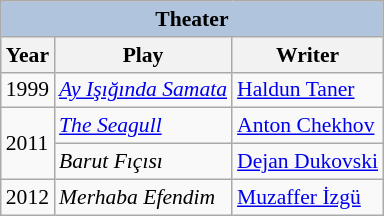<table class="wikitable" style="font-size: 90%;">
<tr>
<th colspan="4" style="background:LightSteelBlue">Theater</th>
</tr>
<tr>
<th>Year</th>
<th>Play</th>
<th>Writer</th>
</tr>
<tr>
<td>1999</td>
<td><em><a href='#'>Ay Işığında Samata</a></em></td>
<td><a href='#'>Haldun Taner</a></td>
</tr>
<tr>
<td rowspan=2>2011</td>
<td><em><a href='#'>The Seagull</a></em></td>
<td><a href='#'>Anton Chekhov</a></td>
</tr>
<tr>
<td><em>Barut Fıçısı</em></td>
<td><a href='#'>Dejan Dukovski</a></td>
</tr>
<tr>
<td>2012</td>
<td><em>Merhaba Efendim</em></td>
<td><a href='#'>Muzaffer İzgü</a></td>
</tr>
</table>
